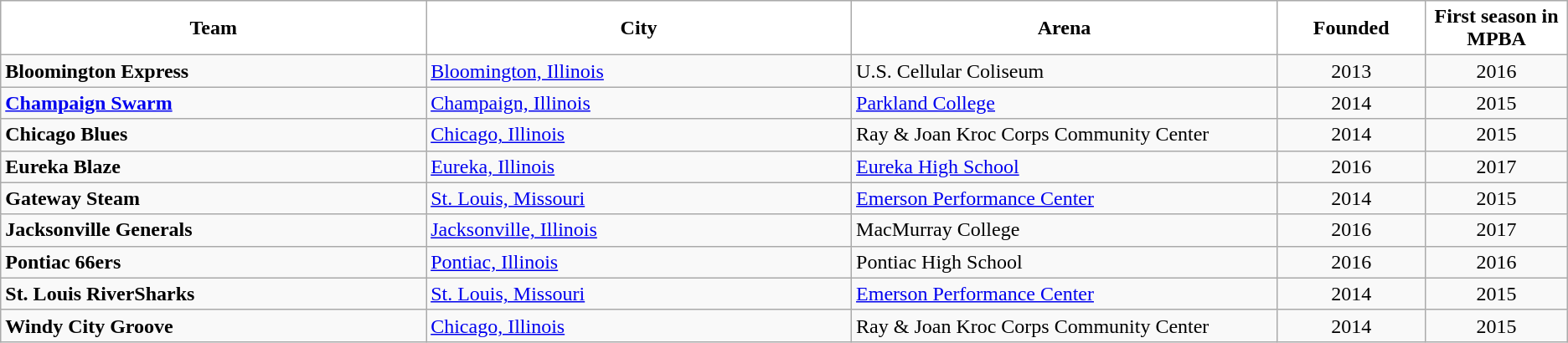<table class="wikitable">
<tr>
<th style="width:15%; background:white">Team</th>
<th style="width:15%; background:white">City</th>
<th style="width:15%; background:white">Arena</th>
<th style="width:5%; background:white">Founded</th>
<th style="width:5%; background:white">First season in MPBA</th>
</tr>
<tr>
<td><strong>Bloomington Express</strong></td>
<td><a href='#'>Bloomington, Illinois</a></td>
<td>U.S. Cellular Coliseum</td>
<td align=center>2013</td>
<td align=center>2016</td>
</tr>
<tr>
<td><strong><a href='#'>Champaign Swarm</a></strong></td>
<td><a href='#'>Champaign, Illinois</a></td>
<td><a href='#'>Parkland College</a></td>
<td align=center>2014</td>
<td align=center>2015</td>
</tr>
<tr>
<td><strong>Chicago Blues</strong></td>
<td><a href='#'>Chicago, Illinois</a></td>
<td>Ray & Joan Kroc Corps Community Center</td>
<td align=center>2014</td>
<td align=center>2015</td>
</tr>
<tr>
<td><strong>Eureka Blaze</strong></td>
<td><a href='#'>Eureka, Illinois</a></td>
<td><a href='#'>Eureka High School</a></td>
<td align=center>2016</td>
<td align=center>2017</td>
</tr>
<tr>
<td><strong>Gateway Steam</strong></td>
<td><a href='#'>St. Louis, Missouri</a></td>
<td><a href='#'>Emerson Performance Center</a></td>
<td align=center>2014</td>
<td align=center>2015</td>
</tr>
<tr>
<td><strong>Jacksonville Generals</strong></td>
<td><a href='#'>Jacksonville, Illinois</a></td>
<td>MacMurray College</td>
<td align=center>2016</td>
<td align=center>2017</td>
</tr>
<tr>
<td><strong>Pontiac 66ers</strong></td>
<td><a href='#'>Pontiac, Illinois</a></td>
<td>Pontiac High School</td>
<td align=center>2016</td>
<td align=center>2016</td>
</tr>
<tr>
<td><strong>St. Louis RiverSharks</strong></td>
<td><a href='#'>St. Louis, Missouri</a></td>
<td><a href='#'>Emerson Performance Center</a></td>
<td align=center>2014</td>
<td align=center>2015</td>
</tr>
<tr>
<td><strong>Windy City Groove</strong></td>
<td><a href='#'>Chicago, Illinois</a></td>
<td>Ray & Joan Kroc Corps Community Center</td>
<td align=center>2014</td>
<td align=center>2015</td>
</tr>
</table>
